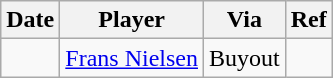<table class="wikitable">
<tr>
<th>Date</th>
<th>Player</th>
<th>Via</th>
<th>Ref</th>
</tr>
<tr>
<td></td>
<td><a href='#'>Frans Nielsen</a></td>
<td>Buyout</td>
<td></td>
</tr>
</table>
